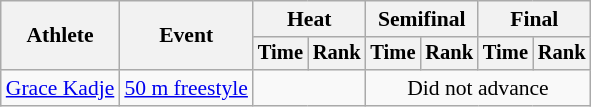<table class="wikitable" style="text-align:center; font-size:90%">
<tr>
<th rowspan="2">Athlete</th>
<th rowspan="2">Event</th>
<th colspan="2">Heat</th>
<th colspan="2">Semifinal</th>
<th colspan="2">Final</th>
</tr>
<tr style="font-size:95%">
<th>Time</th>
<th>Rank</th>
<th>Time</th>
<th>Rank</th>
<th>Time</th>
<th>Rank</th>
</tr>
<tr>
<td align=left><a href='#'>Grace Kadje</a></td>
<td align=left><a href='#'>50 m freestyle</a></td>
<td colspan=2></td>
<td colspan=4>Did not advance</td>
</tr>
</table>
